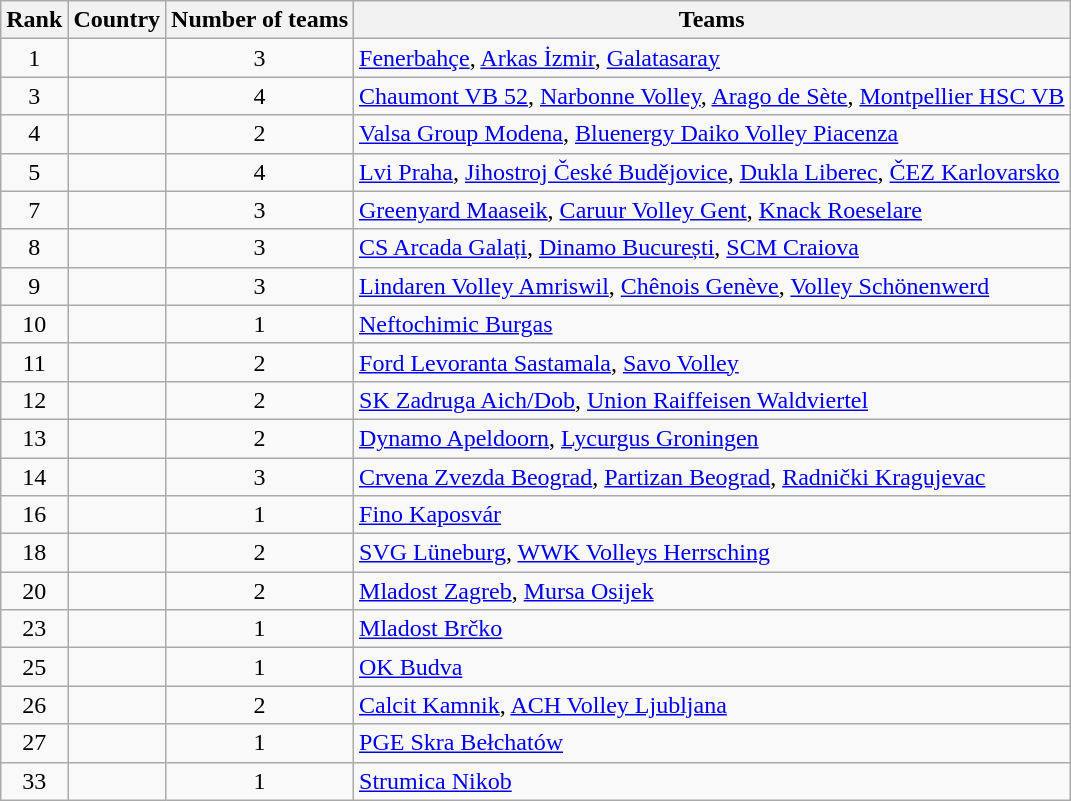<table class="wikitable" style="text-align:left">
<tr>
<th>Rank</th>
<th>Country</th>
<th>Number of teams</th>
<th>Teams</th>
</tr>
<tr>
<td align="center">1</td>
<td></td>
<td align="center">3</td>
<td><a href='#'>Fenerbahçe</a>, <a href='#'>Arkas İzmir</a>, <a href='#'>Galatasaray</a></td>
</tr>
<tr>
<td align="center">3</td>
<td></td>
<td align="center">4</td>
<td><a href='#'>Chaumont VB 52</a>, <a href='#'>Narbonne Volley</a>, <a href='#'>Arago de Sète</a>, <a href='#'>Montpellier HSC VB</a></td>
</tr>
<tr>
<td align="center">4</td>
<td></td>
<td align="center">2</td>
<td><a href='#'>Valsa Group Modena</a>, <a href='#'>Bluenergy Daiko Volley Piacenza</a></td>
</tr>
<tr>
<td align="center">5</td>
<td></td>
<td align="center">4</td>
<td><a href='#'>Lvi Praha</a>, <a href='#'>Jihostroj České Budějovice</a>, <a href='#'>Dukla Liberec</a>, <a href='#'>ČEZ Karlovarsko</a></td>
</tr>
<tr>
<td align="center">7</td>
<td></td>
<td align="center">3</td>
<td><a href='#'>Greenyard Maaseik</a>, <a href='#'>Caruur Volley Gent</a>, <a href='#'>Knack Roeselare</a></td>
</tr>
<tr>
<td align="center">8</td>
<td></td>
<td align="center">3</td>
<td><a href='#'>CS Arcada Galați</a>, <a href='#'>Dinamo București</a>, <a href='#'>SCM Craiova</a></td>
</tr>
<tr>
<td align="center">9</td>
<td></td>
<td align="center">3</td>
<td><a href='#'>Lindaren Volley Amriswil</a>, <a href='#'>Chênois Genève</a>, <a href='#'>Volley Schönenwerd</a></td>
</tr>
<tr>
<td align="center">10</td>
<td></td>
<td align="center">1</td>
<td><a href='#'>Neftochimic Burgas</a></td>
</tr>
<tr>
<td align="center">11</td>
<td></td>
<td align="center">2</td>
<td><a href='#'>Ford Levoranta Sastamala</a>, <a href='#'>Savo Volley</a></td>
</tr>
<tr>
<td align="center">12</td>
<td></td>
<td align="center">2</td>
<td><a href='#'>SK Zadruga Aich/Dob</a>, <a href='#'>Union Raiffeisen Waldviertel</a></td>
</tr>
<tr>
<td align="center">13</td>
<td></td>
<td align="center">2</td>
<td><a href='#'>Dynamo Apeldoorn</a>, <a href='#'>Lycurgus Groningen</a></td>
</tr>
<tr>
<td align="center">14</td>
<td></td>
<td align="center">3</td>
<td><a href='#'>Crvena Zvezda Beograd</a>, <a href='#'>Partizan Beograd</a>, <a href='#'>Radnički Kragujevac</a></td>
</tr>
<tr>
<td align="center">16</td>
<td></td>
<td align="center">1</td>
<td><a href='#'>Fino Kaposvár</a></td>
</tr>
<tr>
<td align="center">18</td>
<td></td>
<td align="center">2</td>
<td><a href='#'>SVG Lüneburg</a>, <a href='#'>WWK Volleys Herrsching</a></td>
</tr>
<tr>
<td align="center">20</td>
<td></td>
<td align="center">2</td>
<td><a href='#'>Mladost Zagreb</a>, <a href='#'>Mursa Osijek</a></td>
</tr>
<tr>
<td align="center">23</td>
<td></td>
<td align="center">1</td>
<td><a href='#'>Mladost Brčko</a></td>
</tr>
<tr>
<td align="center">25</td>
<td></td>
<td align="center">1</td>
<td><a href='#'>OK Budva</a></td>
</tr>
<tr>
<td align="center">26</td>
<td></td>
<td align="center">2</td>
<td><a href='#'>Calcit Kamnik</a>, <a href='#'>ACH Volley Ljubljana</a></td>
</tr>
<tr>
<td align="center">27</td>
<td></td>
<td align="center">1</td>
<td><a href='#'>PGE Skra Bełchatów</a></td>
</tr>
<tr>
<td align="center">33</td>
<td></td>
<td align="center">1</td>
<td><a href='#'>Strumica Nikob</a></td>
</tr>
</table>
